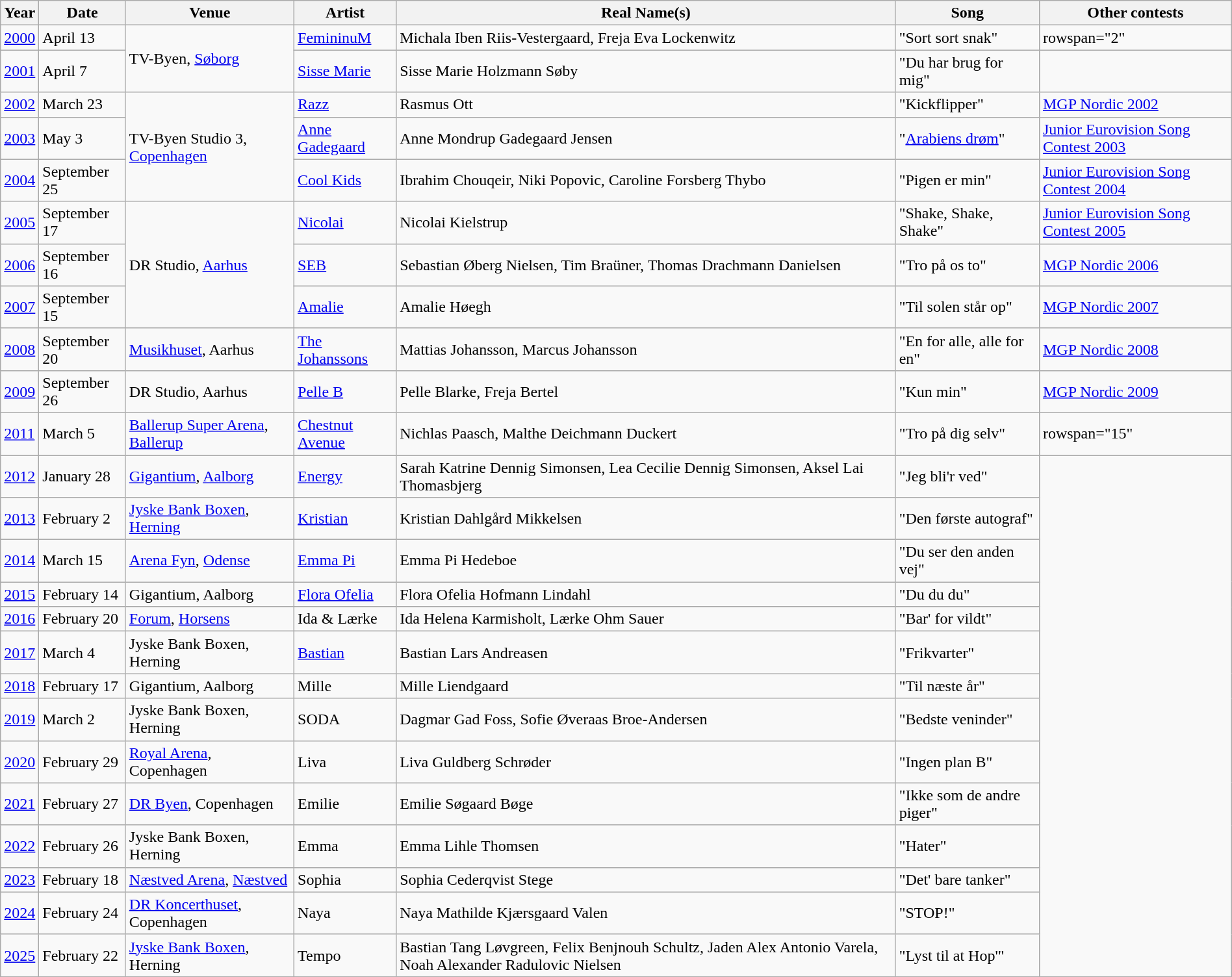<table class="sortable wikitable" style="margin: 1em auto 1em auto" style="font-size:95%;">
<tr>
<th>Year</th>
<th>Date</th>
<th>Venue</th>
<th>Artist</th>
<th>Real Name(s)</th>
<th>Song </th>
<th>Other contests</th>
</tr>
<tr>
<td><a href='#'>2000</a></td>
<td>April 13</td>
<td rowspan="2">TV-Byen, <a href='#'>Søborg</a></td>
<td><a href='#'>FemininuM</a></td>
<td>Michala Iben Riis-Vestergaard, Freja Eva Lockenwitz</td>
<td>"Sort sort snak" </td>
<td>rowspan="2" </td>
</tr>
<tr>
<td><a href='#'>2001</a></td>
<td>April 7</td>
<td><a href='#'>Sisse Marie</a></td>
<td>Sisse Marie Holzmann Søby</td>
<td>"Du har brug for mig" </td>
</tr>
<tr>
<td><a href='#'>2002</a></td>
<td>March 23</td>
<td rowspan="3">TV-Byen Studio 3, <a href='#'>Copenhagen</a></td>
<td><a href='#'>Razz</a></td>
<td>Rasmus Ott</td>
<td>"Kickflipper" </td>
<td><a href='#'>MGP Nordic 2002</a></td>
</tr>
<tr>
<td><a href='#'>2003</a></td>
<td>May 3</td>
<td><a href='#'>Anne Gadegaard</a></td>
<td>Anne Mondrup Gadegaard Jensen</td>
<td>"<a href='#'>Arabiens drøm</a>" </td>
<td><a href='#'>Junior Eurovision Song Contest 2003</a></td>
</tr>
<tr>
<td><a href='#'>2004</a></td>
<td>September 25</td>
<td><a href='#'>Cool Kids</a></td>
<td>Ibrahim Chouqeir, Niki Popovic, Caroline Forsberg Thybo</td>
<td>"Pigen er min" </td>
<td><a href='#'>Junior Eurovision Song Contest 2004</a></td>
</tr>
<tr>
<td><a href='#'>2005</a></td>
<td>September 17</td>
<td rowspan="3">DR Studio, <a href='#'>Aarhus</a></td>
<td><a href='#'>Nicolai</a></td>
<td>Nicolai Kielstrup</td>
<td>"Shake, Shake, Shake"</td>
<td><a href='#'>Junior Eurovision Song Contest 2005</a></td>
</tr>
<tr>
<td><a href='#'>2006</a></td>
<td>September 16</td>
<td><a href='#'>SEB</a></td>
<td>Sebastian Øberg Nielsen, Tim Braüner, Thomas Drachmann Danielsen</td>
<td>"Tro på os to" </td>
<td><a href='#'>MGP Nordic 2006</a></td>
</tr>
<tr>
<td><a href='#'>2007</a></td>
<td>September 15</td>
<td><a href='#'>Amalie</a></td>
<td>Amalie Høegh</td>
<td>"Til solen står op" </td>
<td><a href='#'>MGP Nordic 2007</a></td>
</tr>
<tr>
<td><a href='#'>2008</a></td>
<td>September 20</td>
<td><a href='#'>Musikhuset</a>, Aarhus</td>
<td><a href='#'>The Johanssons</a></td>
<td>Mattias Johansson, Marcus Johansson</td>
<td>"En for alle, alle for en" </td>
<td><a href='#'>MGP Nordic 2008</a></td>
</tr>
<tr>
<td><a href='#'>2009</a></td>
<td>September 26</td>
<td>DR Studio, Aarhus</td>
<td><a href='#'>Pelle B</a></td>
<td>Pelle Blarke, Freja Bertel</td>
<td>"Kun min" </td>
<td><a href='#'>MGP Nordic 2009</a></td>
</tr>
<tr>
<td><a href='#'>2011</a></td>
<td>March 5</td>
<td><a href='#'>Ballerup Super Arena</a>, <a href='#'>Ballerup</a></td>
<td><a href='#'>Chestnut Avenue</a></td>
<td>Nichlas Paasch, Malthe Deichmann Duckert</td>
<td>"Tro på dig selv" </td>
<td>rowspan="15" </td>
</tr>
<tr>
<td><a href='#'>2012</a></td>
<td>January 28</td>
<td><a href='#'>Gigantium</a>, <a href='#'>Aalborg</a></td>
<td><a href='#'>Energy</a></td>
<td>Sarah Katrine Dennig Simonsen, Lea Cecilie Dennig Simonsen, Aksel Lai Thomasbjerg</td>
<td>"Jeg bli'r ved" </td>
</tr>
<tr>
<td><a href='#'>2013</a></td>
<td>February 2</td>
<td><a href='#'>Jyske Bank Boxen</a>, <a href='#'>Herning</a></td>
<td><a href='#'>Kristian</a></td>
<td>Kristian Dahlgård Mikkelsen</td>
<td>"Den første autograf" </td>
</tr>
<tr>
<td><a href='#'>2014</a></td>
<td>March 15</td>
<td><a href='#'>Arena Fyn</a>, <a href='#'>Odense</a></td>
<td><a href='#'>Emma Pi</a></td>
<td>Emma Pi Hedeboe</td>
<td>"Du ser den anden vej" </td>
</tr>
<tr>
<td><a href='#'>2015</a></td>
<td>February 14</td>
<td>Gigantium, Aalborg</td>
<td><a href='#'>Flora Ofelia</a></td>
<td>Flora Ofelia Hofmann Lindahl</td>
<td>"Du du du" </td>
</tr>
<tr>
<td><a href='#'>2016</a></td>
<td>February 20</td>
<td><a href='#'>Forum</a>, <a href='#'>Horsens</a></td>
<td>Ida & Lærke</td>
<td>Ida Helena Karmisholt, Lærke Ohm Sauer</td>
<td>"Bar' for vildt" </td>
</tr>
<tr>
<td><a href='#'>2017</a></td>
<td>March 4</td>
<td>Jyske Bank Boxen, Herning</td>
<td><a href='#'>Bastian</a></td>
<td>Bastian Lars Andreasen</td>
<td>"Frikvarter" </td>
</tr>
<tr>
<td><a href='#'>2018</a></td>
<td>February 17</td>
<td>Gigantium, Aalborg</td>
<td>Mille</td>
<td>Mille Liendgaard</td>
<td>"Til næste år" </td>
</tr>
<tr>
<td><a href='#'>2019</a></td>
<td>March 2</td>
<td>Jyske Bank Boxen, Herning</td>
<td>SODA</td>
<td>Dagmar Gad Foss, Sofie Øveraas Broe-Andersen</td>
<td>"Bedste veninder" </td>
</tr>
<tr>
<td><a href='#'>2020</a></td>
<td>February 29</td>
<td><a href='#'>Royal Arena</a>, Copenhagen</td>
<td>Liva</td>
<td>Liva Guldberg Schrøder</td>
<td>"Ingen plan B" </td>
</tr>
<tr>
<td><a href='#'>2021</a></td>
<td>February 27</td>
<td><a href='#'>DR Byen</a>, Copenhagen</td>
<td>Emilie</td>
<td>Emilie Søgaard Bøge</td>
<td>"Ikke som de andre piger" </td>
</tr>
<tr>
<td><a href='#'>2022</a></td>
<td>February 26</td>
<td>Jyske Bank Boxen, Herning</td>
<td>Emma</td>
<td>Emma Lihle Thomsen</td>
<td>"Hater"</td>
</tr>
<tr>
<td><a href='#'>2023</a></td>
<td>February 18</td>
<td><a href='#'>Næstved Arena</a>, <a href='#'>Næstved</a></td>
<td>Sophia</td>
<td>Sophia Cederqvist Stege</td>
<td>"Det' bare tanker" </td>
</tr>
<tr>
<td><a href='#'>2024</a></td>
<td>February 24</td>
<td><a href='#'>DR Koncerthuset</a>, Copenhagen</td>
<td>Naya</td>
<td>Naya Mathilde Kjærsgaard Valen</td>
<td>"STOP!" </td>
</tr>
<tr>
<td><a href='#'>2025</a></td>
<td>February 22</td>
<td><a href='#'>Jyske Bank Boxen</a>, Herning</td>
<td>Tempo</td>
<td>Bastian Tang Løvgreen, Felix Benjnouh Schultz, Jaden Alex Antonio Varela, Noah Alexander Radulovic Nielsen</td>
<td>"Lyst til at Hop'" </td>
</tr>
</table>
